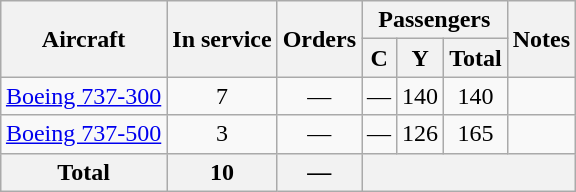<table class="wikitable" style="margin:1em auto; border-collapse:collapse;text-align:center">
<tr>
<th rowspan="2">Aircraft</th>
<th rowspan="2">In service</th>
<th rowspan="2">Orders</th>
<th colspan="3">Passengers</th>
<th rowspan="2">Notes</th>
</tr>
<tr>
<th><abbr>C</abbr></th>
<th><abbr>Y</abbr></th>
<th>Total</th>
</tr>
<tr>
<td><a href='#'>Boeing 737-300</a></td>
<td>7</td>
<td>—</td>
<td>—</td>
<td>140</td>
<td>140</td>
<td></td>
</tr>
<tr>
<td><a href='#'>Boeing 737-500</a></td>
<td>3</td>
<td>—</td>
<td>—</td>
<td>126</td>
<td>165</td>
<td></td>
</tr>
<tr>
<th>Total</th>
<th>10</th>
<th>—</th>
<th colspan="4"></th>
</tr>
</table>
